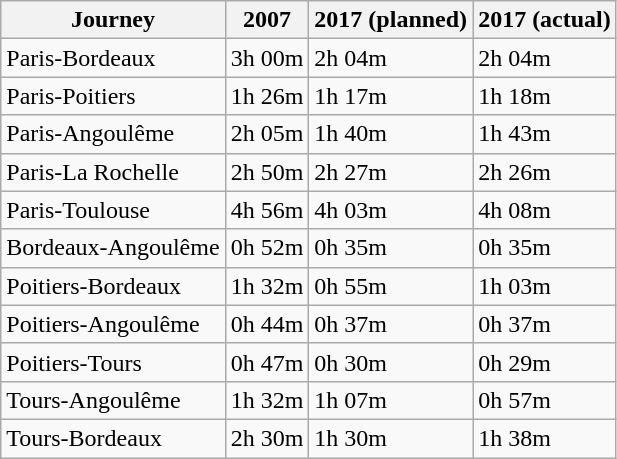<table class="wikitable sortable">
<tr>
<th>Journey</th>
<th>2007</th>
<th>2017 (planned)</th>
<th>2017 (actual)</th>
</tr>
<tr>
<td>Paris-Bordeaux</td>
<td>3h 00m</td>
<td>2h 04m</td>
<td>2h 04m</td>
</tr>
<tr>
<td>Paris-Poitiers</td>
<td>1h 26m</td>
<td>1h 17m</td>
<td>1h 18m</td>
</tr>
<tr>
<td>Paris-Angoulême</td>
<td>2h 05m</td>
<td>1h 40m</td>
<td>1h 43m</td>
</tr>
<tr>
<td>Paris-La Rochelle</td>
<td>2h 50m</td>
<td>2h 27m</td>
<td>2h 26m</td>
</tr>
<tr>
<td>Paris-Toulouse</td>
<td>4h 56m</td>
<td>4h 03m</td>
<td>4h 08m</td>
</tr>
<tr>
<td>Bordeaux-Angoulême</td>
<td>0h 52m</td>
<td>0h 35m</td>
<td>0h 35m</td>
</tr>
<tr>
<td>Poitiers-Bordeaux</td>
<td>1h 32m</td>
<td>0h 55m</td>
<td>1h 03m</td>
</tr>
<tr>
<td>Poitiers-Angoulême</td>
<td>0h 44m</td>
<td>0h 37m</td>
<td>0h 37m</td>
</tr>
<tr>
<td>Poitiers-Tours</td>
<td>0h 47m</td>
<td>0h 30m</td>
<td>0h 29m</td>
</tr>
<tr>
<td>Tours-Angoulême</td>
<td>1h 32m</td>
<td>1h 07m</td>
<td>0h 57m</td>
</tr>
<tr>
<td>Tours-Bordeaux</td>
<td>2h 30m</td>
<td>1h 30m</td>
<td>1h 38m</td>
</tr>
</table>
